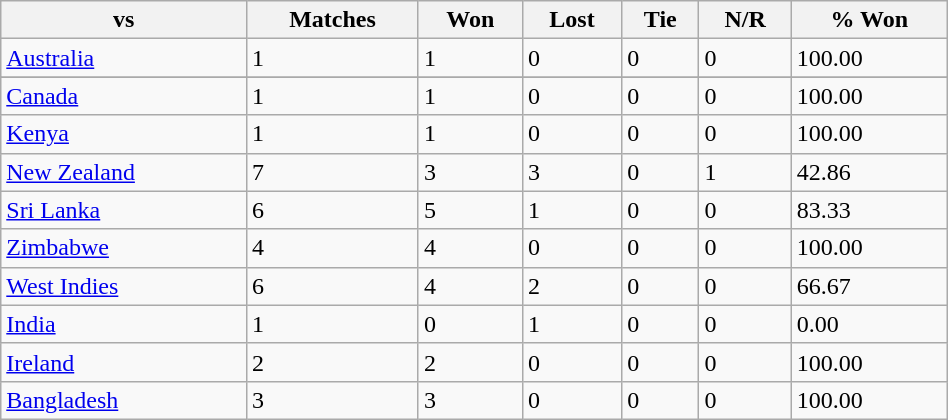<table class="wikitable" width=50%>
<tr>
<th>vs</th>
<th>Matches</th>
<th>Won</th>
<th>Lost</th>
<th>Tie</th>
<th>N/R</th>
<th>% Won</th>
</tr>
<tr>
<td> <a href='#'>Australia</a></td>
<td>1</td>
<td>1</td>
<td>0</td>
<td>0</td>
<td>0</td>
<td>100.00</td>
</tr>
<tr>
</tr>
<tr>
<td> <a href='#'>Canada</a></td>
<td>1</td>
<td>1</td>
<td>0</td>
<td>0</td>
<td>0</td>
<td>100.00</td>
</tr>
<tr>
<td> <a href='#'>Kenya</a></td>
<td>1</td>
<td>1</td>
<td>0</td>
<td>0</td>
<td>0</td>
<td>100.00</td>
</tr>
<tr>
<td> <a href='#'>New Zealand</a></td>
<td>7</td>
<td>3</td>
<td>3</td>
<td>0</td>
<td>1</td>
<td>42.86</td>
</tr>
<tr>
<td> <a href='#'>Sri Lanka</a></td>
<td>6</td>
<td>5</td>
<td>1</td>
<td>0</td>
<td>0</td>
<td>83.33</td>
</tr>
<tr>
<td> <a href='#'>Zimbabwe</a></td>
<td>4</td>
<td>4</td>
<td>0</td>
<td>0</td>
<td>0</td>
<td>100.00</td>
</tr>
<tr>
<td> <a href='#'>West Indies</a></td>
<td>6</td>
<td>4</td>
<td>2</td>
<td>0</td>
<td>0</td>
<td>66.67</td>
</tr>
<tr>
<td> <a href='#'>India</a></td>
<td>1</td>
<td>0</td>
<td>1</td>
<td>0</td>
<td>0</td>
<td>0.00</td>
</tr>
<tr>
<td> <a href='#'>Ireland</a></td>
<td>2</td>
<td>2</td>
<td>0</td>
<td>0</td>
<td>0</td>
<td>100.00</td>
</tr>
<tr>
<td> <a href='#'>Bangladesh</a></td>
<td>3</td>
<td>3</td>
<td>0</td>
<td>0</td>
<td>0</td>
<td>100.00</td>
</tr>
</table>
